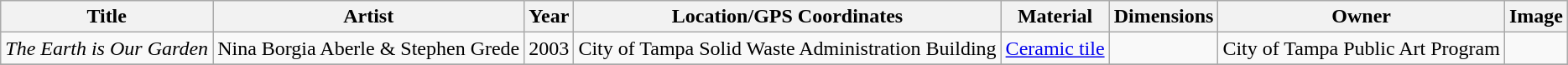<table class="wikitable sortable">
<tr>
<th>Title</th>
<th>Artist</th>
<th>Year</th>
<th>Location/GPS Coordinates</th>
<th>Material</th>
<th>Dimensions</th>
<th>Owner</th>
<th>Image</th>
</tr>
<tr>
<td><em>The Earth is Our Garden</em></td>
<td>Nina Borgia Aberle & Stephen Grede</td>
<td>2003</td>
<td>City of Tampa Solid Waste Administration Building</td>
<td><a href='#'>Ceramic tile</a></td>
<td></td>
<td>City of Tampa Public Art Program</td>
<td></td>
</tr>
<tr>
</tr>
</table>
